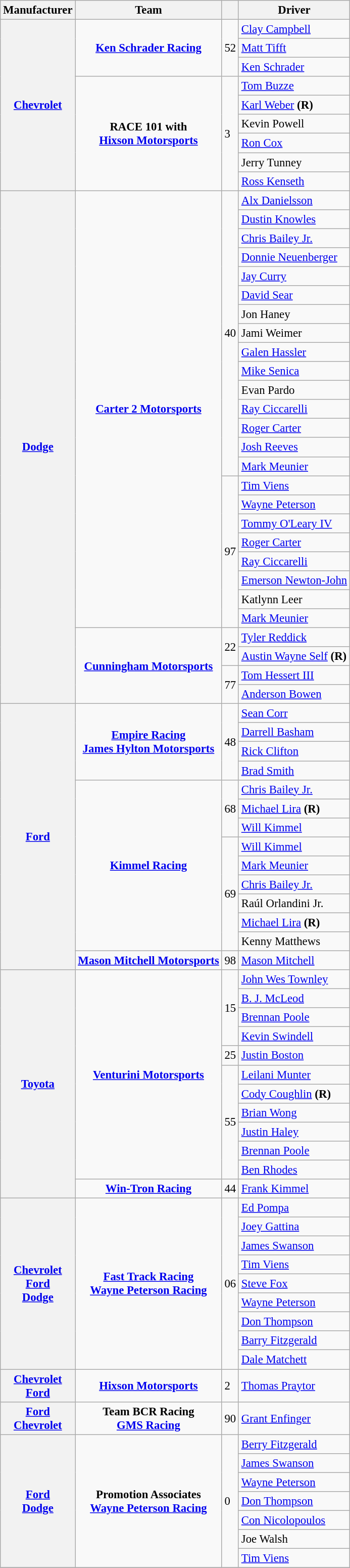<table class="wikitable" style="font-size: 95%;">
<tr>
<th>Manufacturer</th>
<th>Team</th>
<th></th>
<th>Driver</th>
</tr>
<tr>
<th rowspan=9><a href='#'>Chevrolet</a></th>
<td rowspan=3 style="text-align:center;"><strong><a href='#'>Ken Schrader Racing</a></strong></td>
<td rowspan=3>52</td>
<td><a href='#'>Clay Campbell</a> <small></small></td>
</tr>
<tr>
<td><a href='#'>Matt Tifft</a> <small></small></td>
</tr>
<tr>
<td><a href='#'>Ken Schrader</a> <small></small></td>
</tr>
<tr>
<td rowspan=6 style="text-align:center;"><strong>RACE 101 with <br> <a href='#'>Hixson Motorsports</a></strong></td>
<td rowspan=6>3</td>
<td><a href='#'>Tom Buzze</a> <small></small></td>
</tr>
<tr>
<td><a href='#'>Karl Weber</a> <strong>(R)</strong> <small></small></td>
</tr>
<tr>
<td>Kevin Powell <small></small></td>
</tr>
<tr>
<td><a href='#'>Ron Cox</a> <small></small></td>
</tr>
<tr>
<td>Jerry Tunney <small></small></td>
</tr>
<tr>
<td><a href='#'>Ross Kenseth</a> <small></small></td>
</tr>
<tr>
<th rowspan=27><a href='#'>Dodge</a></th>
<td rowspan=23 style="text-align:center;"><strong><a href='#'>Carter 2 Motorsports</a></strong></td>
<td rowspan=15>40</td>
<td><a href='#'>Alx Danielsson</a> <small></small></td>
</tr>
<tr>
<td><a href='#'>Dustin Knowles</a> <small></small></td>
</tr>
<tr>
<td><a href='#'>Chris Bailey Jr.</a> <small></small></td>
</tr>
<tr>
<td><a href='#'>Donnie Neuenberger</a> <small></small></td>
</tr>
<tr>
<td><a href='#'>Jay Curry</a> <small></small></td>
</tr>
<tr>
<td><a href='#'>David Sear</a> <small></small></td>
</tr>
<tr>
<td>Jon Haney <small></small></td>
</tr>
<tr>
<td>Jami Weimer <small></small></td>
</tr>
<tr>
<td><a href='#'>Galen Hassler</a> <small></small></td>
</tr>
<tr>
<td><a href='#'>Mike Senica</a> <small></small></td>
</tr>
<tr>
<td>Evan Pardo <small></small></td>
</tr>
<tr>
<td><a href='#'>Ray Ciccarelli</a> <small></small></td>
</tr>
<tr>
<td><a href='#'>Roger Carter</a> <small></small></td>
</tr>
<tr>
<td><a href='#'>Josh Reeves</a> <small></small></td>
</tr>
<tr>
<td><a href='#'>Mark Meunier</a> <small></small></td>
</tr>
<tr>
<td rowspan=8>97</td>
<td><a href='#'>Tim Viens</a> <small></small></td>
</tr>
<tr>
<td><a href='#'>Wayne Peterson</a> <small></small></td>
</tr>
<tr>
<td><a href='#'>Tommy O'Leary IV</a> <small></small></td>
</tr>
<tr>
<td><a href='#'>Roger Carter</a> <small></small></td>
</tr>
<tr>
<td><a href='#'>Ray Ciccarelli</a> <small></small></td>
</tr>
<tr>
<td><a href='#'>Emerson Newton-John</a> <small></small></td>
</tr>
<tr>
<td>Katlynn Leer <small></small></td>
</tr>
<tr>
<td><a href='#'>Mark Meunier</a> <small></small></td>
</tr>
<tr>
<td rowspan=4 style="text-align:center;"><strong><a href='#'>Cunningham Motorsports</a></strong></td>
<td rowspan=2>22</td>
<td><a href='#'>Tyler Reddick</a> <small></small></td>
</tr>
<tr>
<td><a href='#'>Austin Wayne Self</a> <strong>(R)</strong> <small></small></td>
</tr>
<tr>
<td rowspan=2>77</td>
<td><a href='#'>Tom Hessert III</a> <small></small></td>
</tr>
<tr>
<td><a href='#'>Anderson Bowen</a> <small></small></td>
</tr>
<tr>
<th rowspan=14><a href='#'>Ford</a></th>
<td rowspan=4 style="text-align:center;"><strong><a href='#'>Empire Racing</a></strong> <small></small> <br> <strong><a href='#'>James Hylton Motorsports</a></strong> <small></small></td>
<td rowspan=4>48</td>
<td><a href='#'>Sean Corr</a> <small></small></td>
</tr>
<tr>
<td><a href='#'>Darrell Basham</a> <small></small></td>
</tr>
<tr>
<td><a href='#'>Rick Clifton</a> <small></small></td>
</tr>
<tr>
<td><a href='#'>Brad Smith</a> <small></small></td>
</tr>
<tr>
<td rowspan=9 style="text-align:center;"><strong><a href='#'>Kimmel Racing</a></strong></td>
<td rowspan=3>68</td>
<td><a href='#'>Chris Bailey Jr.</a> <small></small></td>
</tr>
<tr>
<td><a href='#'>Michael Lira</a> <strong>(R)</strong> <small></small></td>
</tr>
<tr>
<td><a href='#'>Will Kimmel</a> <small></small></td>
</tr>
<tr>
<td rowspan=6>69</td>
<td><a href='#'>Will Kimmel</a> <small></small></td>
</tr>
<tr>
<td><a href='#'>Mark Meunier</a> <small></small></td>
</tr>
<tr>
<td><a href='#'>Chris Bailey Jr.</a> <small></small></td>
</tr>
<tr>
<td>Raúl Orlandini Jr. <small></small></td>
</tr>
<tr>
<td><a href='#'>Michael Lira</a> <strong>(R)</strong> <small></small></td>
</tr>
<tr>
<td>Kenny Matthews <small></small></td>
</tr>
<tr>
<td style="text-align:center;"><strong><a href='#'>Mason Mitchell Motorsports</a></strong></td>
<td>98</td>
<td><a href='#'>Mason Mitchell</a></td>
</tr>
<tr>
<th rowspan=12><a href='#'>Toyota</a></th>
<td rowspan=11 style="text-align:center;"><strong><a href='#'>Venturini Motorsports</a></strong></td>
<td rowspan=4>15</td>
<td><a href='#'>John Wes Townley</a> <small></small></td>
</tr>
<tr>
<td><a href='#'>B. J. McLeod</a> <small></small></td>
</tr>
<tr>
<td><a href='#'>Brennan Poole</a> <small></small></td>
</tr>
<tr>
<td><a href='#'>Kevin Swindell</a> <small></small></td>
</tr>
<tr>
<td>25</td>
<td><a href='#'>Justin Boston</a></td>
</tr>
<tr>
<td rowspan=6>55</td>
<td><a href='#'>Leilani Munter</a> <small></small></td>
</tr>
<tr>
<td><a href='#'>Cody Coughlin</a> <strong>(R)</strong> <small></small></td>
</tr>
<tr>
<td><a href='#'>Brian Wong</a> <small></small></td>
</tr>
<tr>
<td><a href='#'>Justin Haley</a> <small></small></td>
</tr>
<tr>
<td><a href='#'>Brennan Poole</a> <small></small></td>
</tr>
<tr>
<td><a href='#'>Ben Rhodes</a> <small></small></td>
</tr>
<tr>
<td style="text-align:center;"><strong><a href='#'>Win-Tron Racing</a></strong></td>
<td>44</td>
<td><a href='#'>Frank Kimmel</a></td>
</tr>
<tr>
<th rowspan=9><a href='#'>Chevrolet</a> <br> <a href='#'>Ford</a> <br> <a href='#'>Dodge</a></th>
<td rowspan=9 style="text-align:center;"><strong><a href='#'>Fast Track Racing</a></strong> <small></small> <br> <strong><a href='#'>Wayne Peterson Racing</a></strong> <small></small></td>
<td rowspan=9>06</td>
<td><a href='#'>Ed Pompa</a> <small></small></td>
</tr>
<tr>
<td><a href='#'>Joey Gattina</a> <small></small></td>
</tr>
<tr>
<td><a href='#'>James Swanson</a> <small></small></td>
</tr>
<tr>
<td><a href='#'>Tim Viens</a> <small></small></td>
</tr>
<tr>
<td><a href='#'>Steve Fox</a> <small></small></td>
</tr>
<tr>
<td><a href='#'>Wayne Peterson</a> <small></small></td>
</tr>
<tr>
<td><a href='#'>Don Thompson</a> <small></small></td>
</tr>
<tr>
<td><a href='#'>Barry Fitzgerald</a> <small></small></td>
</tr>
<tr>
<td><a href='#'>Dale Matchett</a> <small></small></td>
</tr>
<tr>
<th><a href='#'>Chevrolet</a> <small></small> <br> <a href='#'>Ford</a> <small></small></th>
<td style="text-align:center;"><strong><a href='#'>Hixson Motorsports</a></strong></td>
<td>2</td>
<td><a href='#'>Thomas Praytor</a></td>
</tr>
<tr>
<th><a href='#'>Ford</a> <small></small> <br> <a href='#'>Chevrolet</a> <small></small></th>
<td style="text-align:center;"><strong>Team BCR Racing</strong> <small></small> <br> <strong><a href='#'>GMS Racing</a></strong> <small></small></td>
<td>90</td>
<td><a href='#'>Grant Enfinger</a></td>
</tr>
<tr>
<th rowspan=7><a href='#'>Ford</a> <br> <a href='#'>Dodge</a></th>
<td rowspan=7 style="text-align:center;"><strong>Promotion Associates</strong> <small></small> <br> <strong><a href='#'>Wayne Peterson Racing</a></strong> <small></small></td>
<td rowspan=7>0</td>
<td><a href='#'>Berry Fitzgerald</a> <small></small></td>
</tr>
<tr>
<td><a href='#'>James Swanson</a> <small></small></td>
</tr>
<tr>
<td><a href='#'>Wayne Peterson</a> <small></small></td>
</tr>
<tr>
<td><a href='#'>Don Thompson</a> <small></small></td>
</tr>
<tr>
<td><a href='#'>Con Nicolopoulos</a> <small></small></td>
</tr>
<tr>
<td>Joe Walsh <small></small></td>
</tr>
<tr>
<td><a href='#'>Tim Viens</a> <small></small></td>
</tr>
<tr>
</tr>
</table>
